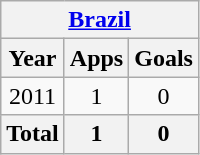<table class="wikitable" style="text-align:center">
<tr>
<th colspan=3><a href='#'>Brazil</a></th>
</tr>
<tr>
<th>Year</th>
<th>Apps</th>
<th>Goals</th>
</tr>
<tr>
<td>2011</td>
<td>1</td>
<td>0</td>
</tr>
<tr>
<th>Total</th>
<th>1</th>
<th>0</th>
</tr>
</table>
